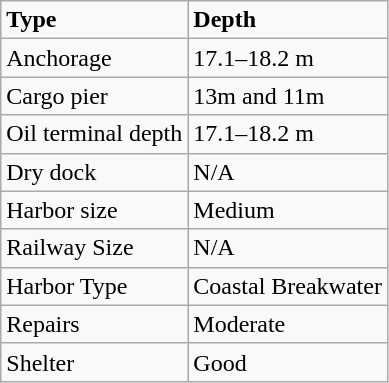<table class="wikitable">
<tr>
<td><strong>Type</strong></td>
<td><strong>Depth</strong></td>
</tr>
<tr>
<td>Anchorage</td>
<td>17.1–18.2 m</td>
</tr>
<tr>
<td>Cargo pier</td>
<td>13m and 11m</td>
</tr>
<tr>
<td>Oil terminal depth</td>
<td>17.1–18.2 m</td>
</tr>
<tr>
<td>Dry dock</td>
<td>N/A</td>
</tr>
<tr>
<td>Harbor size</td>
<td>Medium</td>
</tr>
<tr>
<td>Railway Size</td>
<td>N/A</td>
</tr>
<tr>
<td>Harbor Type</td>
<td>Coastal Breakwater</td>
</tr>
<tr>
<td>Repairs</td>
<td>Moderate</td>
</tr>
<tr>
<td>Shelter</td>
<td>Good</td>
</tr>
</table>
